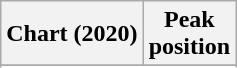<table class="wikitable sortable plainrowheaders" style="text-align:center">
<tr>
<th scope="col">Chart (2020)</th>
<th scope="col">Peak<br>position</th>
</tr>
<tr>
</tr>
<tr>
</tr>
<tr>
</tr>
<tr>
</tr>
</table>
